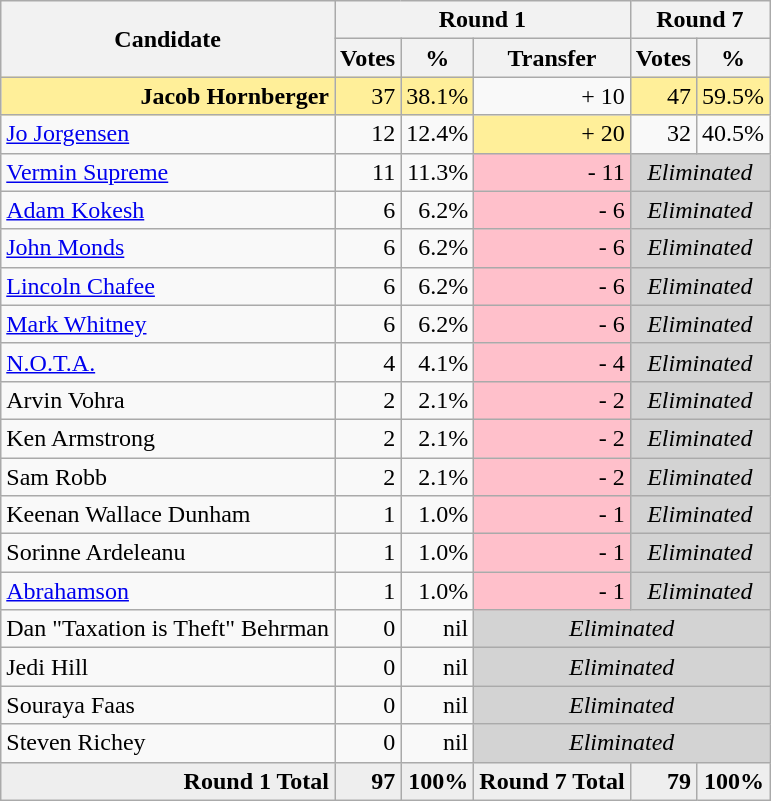<table class="wikitable" style="text-align:right;">
<tr>
<th rowspan="2">Candidate</th>
<th colspan="3">Round 1</th>
<th colspan="3">Round 7</th>
</tr>
<tr>
<th>Votes</th>
<th>%</th>
<th>Transfer</th>
<th>Votes</th>
<th>%</th>
</tr>
<tr>
<td style="background:#ffef99;"><strong>Jacob Hornberger</strong></td>
<td style="background:#ffef99;">37</td>
<td style="background:#ffef99;">38.1%</td>
<td>+ 10</td>
<td style="background:#ffef99;">47</td>
<td style="background:#ffef99;">59.5%</td>
</tr>
<tr>
<td style="text-align:left;"><a href='#'>Jo Jorgensen</a></td>
<td>12</td>
<td>12.4%</td>
<td style="background:#ffef99;">+ 20</td>
<td>32</td>
<td>40.5%</td>
</tr>
<tr>
<td style="text-align:left;"><a href='#'>Vermin Supreme</a></td>
<td>11</td>
<td>11.3%</td>
<td BGCOLOR=pink>- 11</td>
<td colspan="8" bgcolor="lightgray" align="center"><em>Eliminated</em></td>
</tr>
<tr>
<td style="text-align:left;"><a href='#'>Adam Kokesh</a></td>
<td>6</td>
<td>6.2%</td>
<td BGCOLOR=pink>- 6</td>
<td colspan="8" bgcolor="lightgray" align="center"><em>Eliminated</em></td>
</tr>
<tr>
<td style="text-align:left;"><a href='#'>John Monds</a></td>
<td>6</td>
<td>6.2%</td>
<td BGCOLOR=pink>- 6</td>
<td colspan="8" bgcolor="lightgray" align="center"><em>Eliminated</em></td>
</tr>
<tr>
<td style="text-align:left;"><a href='#'>Lincoln Chafee</a></td>
<td>6</td>
<td>6.2%</td>
<td BGCOLOR=pink>- 6</td>
<td colspan="8" bgcolor="lightgray" align="center"><em>Eliminated</em></td>
</tr>
<tr>
<td style="text-align:left;"><a href='#'>Mark Whitney</a></td>
<td>6</td>
<td>6.2%</td>
<td BGCOLOR=pink>- 6</td>
<td colspan="8" bgcolor="lightgray" align="center"><em>Eliminated</em></td>
</tr>
<tr>
<td style="text-align:left;"><a href='#'>N.O.T.A.</a></td>
<td>4</td>
<td>4.1%</td>
<td BGCOLOR=pink>- 4</td>
<td colspan="8" bgcolor="lightgray" align="center"><em>Eliminated</em></td>
</tr>
<tr>
<td style="text-align:left;">Arvin Vohra</td>
<td>2</td>
<td>2.1%</td>
<td BGCOLOR=pink>- 2</td>
<td colspan="8" bgcolor="lightgray" align="center"><em>Eliminated</em></td>
</tr>
<tr>
<td style="text-align:left;">Ken Armstrong</td>
<td>2</td>
<td>2.1%</td>
<td BGCOLOR=pink>- 2</td>
<td colspan="8" bgcolor="lightgray" align="center"><em>Eliminated</em></td>
</tr>
<tr>
<td style="text-align:left;">Sam Robb</td>
<td>2</td>
<td>2.1%</td>
<td BGCOLOR=pink>- 2</td>
<td colspan="8" bgcolor="lightgray" align="center"><em>Eliminated</em></td>
</tr>
<tr>
<td style="text-align:left;">Keenan Wallace Dunham</td>
<td>1</td>
<td>1.0%</td>
<td BGCOLOR=pink>- 1</td>
<td colspan="8" bgcolor="lightgray" align="center"><em>Eliminated</em></td>
</tr>
<tr>
<td style="text-align:left;">Sorinne Ardeleanu</td>
<td>1</td>
<td>1.0%</td>
<td BGCOLOR=pink>- 1</td>
<td colspan="8" bgcolor="lightgray" align="center"><em>Eliminated</em></td>
</tr>
<tr>
<td style="text-align:left;"><a href='#'>Abrahamson</a> </td>
<td>1</td>
<td>1.0%</td>
<td BGCOLOR=pink>- 1</td>
<td colspan="8" bgcolor="lightgray" align="center"><em>Eliminated</em></td>
</tr>
<tr>
<td style="text-align:left;">Dan "Taxation is Theft" Behrman</td>
<td>0</td>
<td>nil</td>
<td colspan="8" bgcolor="lightgray" align="center"><em>Eliminated</em></td>
</tr>
<tr>
<td style="text-align:left;">Jedi Hill</td>
<td>0</td>
<td>nil</td>
<td colspan="8" bgcolor="lightgray" align="center"><em>Eliminated</em></td>
</tr>
<tr>
<td style="text-align:left;">Souraya Faas</td>
<td>0</td>
<td>nil</td>
<td colspan="8" bgcolor="lightgray" align="center"><em>Eliminated</em></td>
</tr>
<tr>
<td style="text-align:left;">Steven Richey</td>
<td>0</td>
<td>nil</td>
<td colspan="8" bgcolor="lightgray" align="center"><em>Eliminated</em></td>
</tr>
<tr style="background:#eee;">
<td style="margin-right:0.50px"><strong>Round 1 Total</strong></td>
<td style="margin-right:0.50px"><strong>97</strong></td>
<td style="margin-right:0.50px"><strong>100%</strong></td>
<td style="margin-right:0.50px"><strong>Round 7 Total</strong></td>
<td style="margin-right:0.50px"><strong>79</strong></td>
<td style="margin-right:0.50px"><strong>100%</strong></td>
</tr>
</table>
